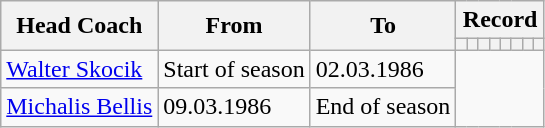<table class="wikitable" style="text-align: ">
<tr>
<th rowspan=2>Head Coach</th>
<th rowspan=2>From</th>
<th rowspan=2>To</th>
<th colspan=8>Record</th>
</tr>
<tr>
<th></th>
<th></th>
<th></th>
<th></th>
<th></th>
<th></th>
<th></th>
<th></th>
</tr>
<tr>
<td> <a href='#'>Walter Skocik</a></td>
<td>Start of season</td>
<td>02.03.1986<br></td>
</tr>
<tr>
<td> <a href='#'>Michalis Bellis</a></td>
<td>09.03.1986</td>
<td>End of season<br></td>
</tr>
</table>
